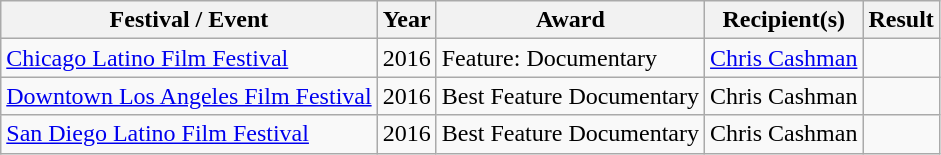<table class="wikitable">
<tr>
<th>Festival / Event</th>
<th>Year</th>
<th>Award</th>
<th>Recipient(s)</th>
<th>Result</th>
</tr>
<tr>
<td><a href='#'>Chicago Latino Film Festival</a></td>
<td>2016</td>
<td>Feature: Documentary</td>
<td><a href='#'>Chris Cashman</a></td>
<td></td>
</tr>
<tr>
<td><a href='#'>Downtown Los Angeles Film Festival</a></td>
<td>2016</td>
<td>Best Feature Documentary</td>
<td>Chris Cashman</td>
<td></td>
</tr>
<tr>
<td><a href='#'>San Diego Latino Film Festival</a></td>
<td>2016</td>
<td>Best Feature Documentary</td>
<td>Chris Cashman</td>
<td></td>
</tr>
</table>
